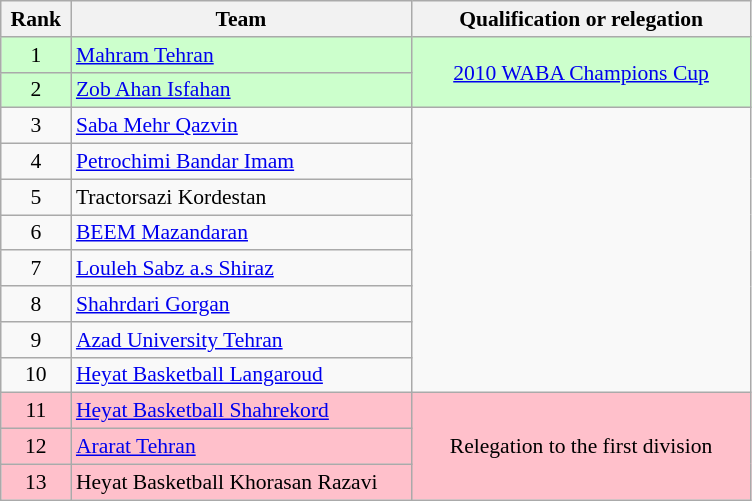<table class="wikitable" style="text-align:center; font-size:90%">
<tr>
<th width=40>Rank</th>
<th width=220>Team</th>
<th width=220>Qualification or relegation</th>
</tr>
<tr bgcolor=ccffcc>
<td>1</td>
<td align="left"><a href='#'>Mahram Tehran</a></td>
<td rowspan=2><a href='#'>2010 WABA Champions Cup</a></td>
</tr>
<tr bgcolor=ccffcc>
<td>2</td>
<td align="left"><a href='#'>Zob Ahan Isfahan</a></td>
</tr>
<tr>
<td>3</td>
<td align="left"><a href='#'>Saba Mehr Qazvin</a></td>
<td rowspan=8></td>
</tr>
<tr>
<td>4</td>
<td align="left"><a href='#'>Petrochimi Bandar Imam</a></td>
</tr>
<tr>
<td>5</td>
<td align="left">Tractorsazi Kordestan</td>
</tr>
<tr>
<td>6</td>
<td align="left"><a href='#'>BEEM Mazandaran</a></td>
</tr>
<tr>
<td>7</td>
<td align="left"><a href='#'>Louleh Sabz a.s Shiraz</a></td>
</tr>
<tr>
<td>8</td>
<td align="left"><a href='#'>Shahrdari Gorgan</a></td>
</tr>
<tr>
<td>9</td>
<td align="left"><a href='#'>Azad University Tehran</a></td>
</tr>
<tr>
<td>10</td>
<td align="left"><a href='#'>Heyat Basketball Langaroud</a></td>
</tr>
<tr bgcolor=pink>
<td>11</td>
<td align="left"><a href='#'>Heyat Basketball Shahrekord</a></td>
<td rowspan=3>Relegation to the first division</td>
</tr>
<tr bgcolor=pink>
<td>12</td>
<td align="left"><a href='#'>Ararat Tehran</a></td>
</tr>
<tr bgcolor=pink>
<td>13</td>
<td align="left">Heyat Basketball Khorasan Razavi</td>
</tr>
</table>
